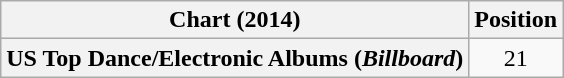<table class="wikitable plainrowheaders" style="text-align:center">
<tr>
<th scope="col">Chart (2014)</th>
<th scope="col">Position</th>
</tr>
<tr>
<th scope="row">US Top Dance/Electronic Albums (<em>Billboard</em>)</th>
<td>21</td>
</tr>
</table>
